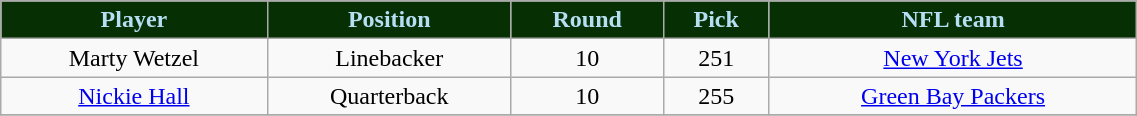<table class="wikitable" width="60%">
<tr align="center"  style="background:#063003;color:#B6DFF4;">
<td><strong>Player</strong></td>
<td><strong>Position</strong></td>
<td><strong>Round</strong></td>
<td><strong>Pick</strong></td>
<td><strong>NFL team</strong></td>
</tr>
<tr align="center" bgcolor="">
<td>Marty Wetzel</td>
<td>Linebacker</td>
<td>10</td>
<td>251</td>
<td><a href='#'>New York Jets</a></td>
</tr>
<tr align="center" bgcolor="">
<td><a href='#'>Nickie Hall</a></td>
<td>Quarterback</td>
<td>10</td>
<td>255</td>
<td><a href='#'>Green Bay Packers</a></td>
</tr>
<tr align="center" bgcolor="">
</tr>
</table>
